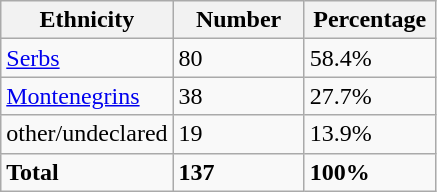<table class="wikitable">
<tr>
<th width="100px">Ethnicity</th>
<th width="80px">Number</th>
<th width="80px">Percentage</th>
</tr>
<tr>
<td><a href='#'>Serbs</a></td>
<td>80</td>
<td>58.4%</td>
</tr>
<tr>
<td><a href='#'>Montenegrins</a></td>
<td>38</td>
<td>27.7%</td>
</tr>
<tr>
<td>other/undeclared</td>
<td>19</td>
<td>13.9%</td>
</tr>
<tr>
<td><strong>Total</strong></td>
<td><strong>137</strong></td>
<td><strong>100%</strong></td>
</tr>
</table>
